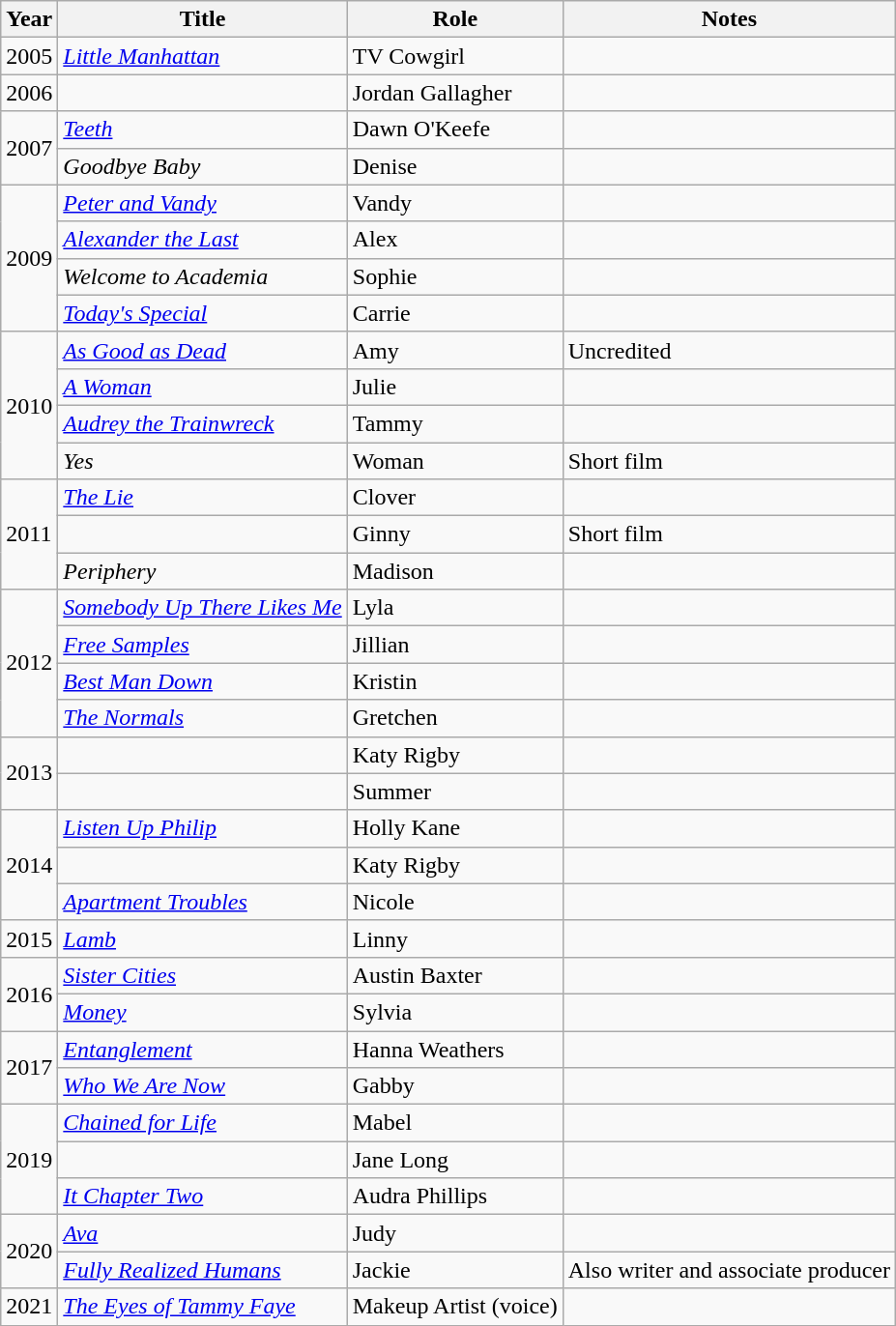<table class="wikitable sortable">
<tr>
<th>Year</th>
<th>Title</th>
<th>Role</th>
<th class="unsortable">Notes</th>
</tr>
<tr>
<td>2005</td>
<td><em><a href='#'>Little Manhattan</a></em></td>
<td>TV Cowgirl</td>
<td></td>
</tr>
<tr>
<td>2006</td>
<td><em></em></td>
<td>Jordan Gallagher</td>
<td></td>
</tr>
<tr>
<td rowspan="2">2007</td>
<td><em><a href='#'>Teeth</a></em></td>
<td>Dawn O'Keefe</td>
<td></td>
</tr>
<tr>
<td><em>Goodbye Baby</em></td>
<td>Denise</td>
<td></td>
</tr>
<tr>
<td rowspan="4">2009</td>
<td><em><a href='#'>Peter and Vandy</a></em></td>
<td>Vandy</td>
<td></td>
</tr>
<tr>
<td><em><a href='#'>Alexander the Last</a></em></td>
<td>Alex</td>
<td></td>
</tr>
<tr>
<td><em>Welcome to Academia</em></td>
<td>Sophie</td>
<td></td>
</tr>
<tr>
<td><em><a href='#'>Today's Special</a></em></td>
<td>Carrie</td>
<td></td>
</tr>
<tr>
<td rowspan="4">2010</td>
<td><em><a href='#'>As Good as Dead</a></em></td>
<td>Amy</td>
<td>Uncredited</td>
</tr>
<tr>
<td><em><a href='#'>A Woman</a></em></td>
<td>Julie</td>
<td></td>
</tr>
<tr>
<td><em><a href='#'>Audrey the Trainwreck</a></em></td>
<td>Tammy</td>
<td></td>
</tr>
<tr>
<td><em>Yes</em></td>
<td>Woman</td>
<td>Short film</td>
</tr>
<tr>
<td rowspan="3">2011</td>
<td><em><a href='#'>The Lie</a></em></td>
<td>Clover</td>
<td></td>
</tr>
<tr>
<td><em></em></td>
<td>Ginny</td>
<td>Short film</td>
</tr>
<tr>
<td><em>Periphery</em></td>
<td>Madison</td>
<td></td>
</tr>
<tr>
<td rowspan="4">2012</td>
<td><em><a href='#'>Somebody Up There Likes Me</a></em></td>
<td>Lyla</td>
<td></td>
</tr>
<tr>
<td><em><a href='#'>Free Samples</a></em></td>
<td>Jillian</td>
<td></td>
</tr>
<tr>
<td><em><a href='#'>Best Man Down</a></em></td>
<td>Kristin</td>
<td></td>
</tr>
<tr>
<td><em><a href='#'>The Normals</a></em></td>
<td>Gretchen</td>
<td></td>
</tr>
<tr>
<td rowspan="2">2013</td>
<td><em></em></td>
<td>Katy Rigby</td>
<td></td>
</tr>
<tr>
<td><em></em></td>
<td>Summer</td>
<td></td>
</tr>
<tr>
<td rowspan="3">2014</td>
<td><em><a href='#'>Listen Up Philip</a></em></td>
<td>Holly Kane</td>
<td></td>
</tr>
<tr>
<td><em></em></td>
<td>Katy Rigby</td>
<td></td>
</tr>
<tr>
<td><em><a href='#'>Apartment Troubles</a></em></td>
<td>Nicole</td>
<td></td>
</tr>
<tr>
<td>2015</td>
<td><em><a href='#'>Lamb</a></em></td>
<td>Linny</td>
<td></td>
</tr>
<tr>
<td rowspan="2">2016</td>
<td><em><a href='#'>Sister Cities</a></em></td>
<td>Austin Baxter</td>
<td></td>
</tr>
<tr>
<td><em><a href='#'>Money</a></em></td>
<td>Sylvia</td>
<td></td>
</tr>
<tr>
<td rowspan="2">2017</td>
<td><em><a href='#'>Entanglement</a></em></td>
<td>Hanna Weathers</td>
<td></td>
</tr>
<tr>
<td><em><a href='#'>Who We Are Now</a></em></td>
<td>Gabby</td>
<td></td>
</tr>
<tr>
<td rowspan="3">2019</td>
<td><em><a href='#'>Chained for Life</a></em></td>
<td>Mabel</td>
<td></td>
</tr>
<tr>
<td><em></em></td>
<td>Jane Long</td>
<td></td>
</tr>
<tr>
<td><em><a href='#'>It Chapter Two</a></em></td>
<td>Audra Phillips</td>
<td></td>
</tr>
<tr>
<td rowspan="2">2020</td>
<td><em><a href='#'>Ava</a></em></td>
<td>Judy</td>
<td></td>
</tr>
<tr>
<td><em><a href='#'>Fully Realized Humans</a></em></td>
<td>Jackie</td>
<td>Also writer and associate producer</td>
</tr>
<tr>
<td>2021</td>
<td><em><a href='#'>The Eyes of Tammy Faye</a></em></td>
<td>Makeup Artist (voice)</td>
<td></td>
</tr>
</table>
